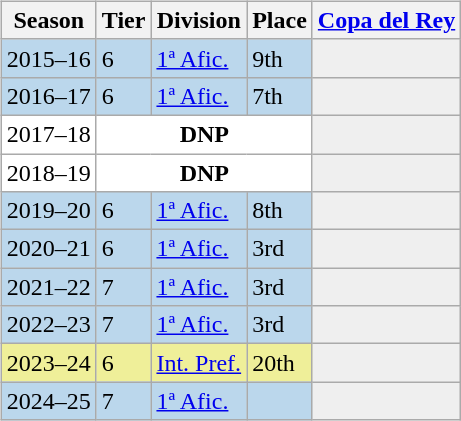<table>
<tr>
<td valign="top" width=0%><br><table class="wikitable">
<tr style="background:#f0f6fa;">
<th>Season</th>
<th>Tier</th>
<th>Division</th>
<th>Place</th>
<th><a href='#'>Copa del Rey</a></th>
</tr>
<tr>
<td style="background:#BBD7EC;">2015–16</td>
<td style="background:#BBD7EC;">6</td>
<td style="background:#BBD7EC;"><a href='#'>1ª Afic.</a></td>
<td style="background:#BBD7EC;">9th</td>
<th style="background:#efefef;"></th>
</tr>
<tr>
<td style="background:#BBD7EC;">2016–17</td>
<td style="background:#BBD7EC;">6</td>
<td style="background:#BBD7EC;"><a href='#'>1ª Afic.</a></td>
<td style="background:#BBD7EC;">7th</td>
<th style="background:#efefef;"></th>
</tr>
<tr>
<td style="background:#FFFFFF;">2017–18</td>
<th style="background:#FFFFFF;" colspan="3">DNP</th>
<th style="background:#efefef;"></th>
</tr>
<tr>
<td style="background:#FFFFFF;">2018–19</td>
<th style="background:#FFFFFF;" colspan="3">DNP</th>
<th style="background:#efefef;"></th>
</tr>
<tr>
<td style="background:#BBD7EC;">2019–20</td>
<td style="background:#BBD7EC;">6</td>
<td style="background:#BBD7EC;"><a href='#'>1ª Afic.</a></td>
<td style="background:#BBD7EC;">8th</td>
<th style="background:#efefef;"></th>
</tr>
<tr>
<td style="background:#BBD7EC;">2020–21</td>
<td style="background:#BBD7EC;">6</td>
<td style="background:#BBD7EC;"><a href='#'>1ª Afic.</a></td>
<td style="background:#BBD7EC;">3rd</td>
<th style="background:#efefef;"></th>
</tr>
<tr>
<td style="background:#BBD7EC;">2021–22</td>
<td style="background:#BBD7EC;">7</td>
<td style="background:#BBD7EC;"><a href='#'>1ª Afic.</a></td>
<td style="background:#BBD7EC;">3rd</td>
<th style="background:#efefef;"></th>
</tr>
<tr>
<td style="background:#BBD7EC;">2022–23</td>
<td style="background:#BBD7EC;">7</td>
<td style="background:#BBD7EC;"><a href='#'>1ª Afic.</a></td>
<td style="background:#BBD7EC;">3rd</td>
<th style="background:#efefef;"></th>
</tr>
<tr>
<td style="background:#EFEF99;">2023–24</td>
<td style="background:#EFEF99;">6</td>
<td style="background:#EFEF99;"><a href='#'>Int. Pref.</a></td>
<td style="background:#EFEF99;">20th</td>
<th style="background:#efefef;"></th>
</tr>
<tr>
<td style="background:#BBD7EC;">2024–25</td>
<td style="background:#BBD7EC;">7</td>
<td style="background:#BBD7EC;"><a href='#'>1ª Afic.</a></td>
<td style="background:#BBD7EC;"></td>
<th style="background:#efefef;"></th>
</tr>
</table>
</td>
</tr>
</table>
